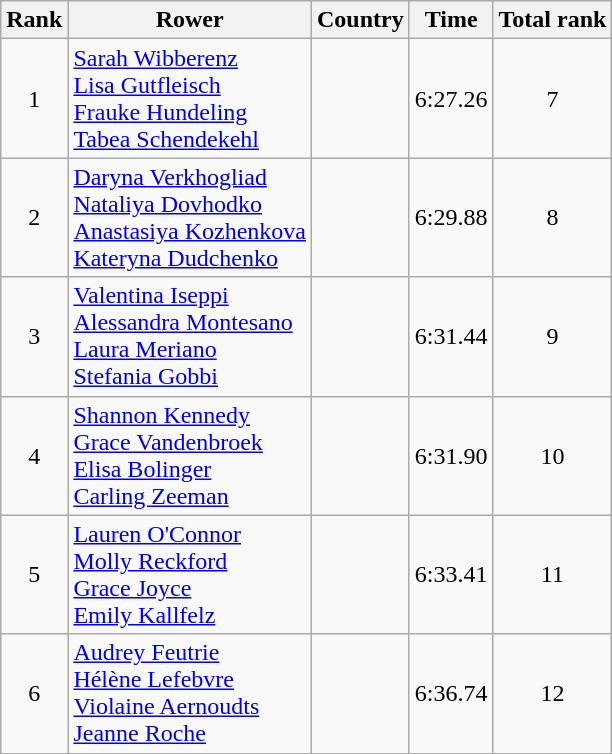<table class="wikitable" style="text-align:center">
<tr>
<th>Rank</th>
<th>Rower</th>
<th>Country</th>
<th>Time</th>
<th>Total rank</th>
</tr>
<tr>
<td>1</td>
<td align="left"><a href='#'>Sarah Wibberenz</a><br><a href='#'>Lisa Gutfleisch</a><br><a href='#'>Frauke Hundeling</a><br><a href='#'>Tabea Schendekehl</a></td>
<td align="left"></td>
<td>6:27.26</td>
<td>7</td>
</tr>
<tr>
<td>2</td>
<td align="left"><a href='#'>Daryna Verkhogliad</a><br><a href='#'>Nataliya Dovhodko</a><br><a href='#'>Anastasiya Kozhenkova</a><br><a href='#'>Kateryna Dudchenko</a></td>
<td align="left"></td>
<td>6:29.88</td>
<td>8</td>
</tr>
<tr>
<td>3</td>
<td align="left"><a href='#'>Valentina Iseppi</a><br><a href='#'>Alessandra Montesano</a><br><a href='#'>Laura Meriano</a><br><a href='#'>Stefania Gobbi</a></td>
<td align="left"></td>
<td>6:31.44</td>
<td>9</td>
</tr>
<tr>
<td>4</td>
<td align="left"><a href='#'>Shannon Kennedy</a><br><a href='#'>Grace Vandenbroek</a><br><a href='#'>Elisa Bolinger</a><br><a href='#'>Carling Zeeman</a></td>
<td align="left"></td>
<td>6:31.90</td>
<td>10</td>
</tr>
<tr>
<td>5</td>
<td align="left"><a href='#'>Lauren O'Connor</a><br><a href='#'>Molly Reckford</a><br><a href='#'>Grace Joyce</a><br><a href='#'>Emily Kallfelz </a></td>
<td align="left"></td>
<td>6:33.41</td>
<td>11</td>
</tr>
<tr>
<td>6</td>
<td align="left"><a href='#'>Audrey Feutrie</a><br><a href='#'>Hélène Lefebvre</a><br><a href='#'>Violaine Aernoudts</a><br><a href='#'>Jeanne Roche</a></td>
<td align="left"></td>
<td>6:36.74</td>
<td>12</td>
</tr>
</table>
